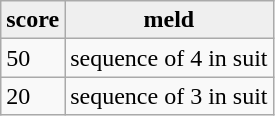<table class="wikitable" align="left" style="margin-right:0.5em">
<tr>
<th style="background:#efefef;"><strong>score</strong></th>
<th style="background:#efefef;"><strong>meld</strong></th>
</tr>
<tr>
<td>50</td>
<td>sequence of 4 in suit</td>
</tr>
<tr>
<td>20</td>
<td>sequence of 3 in suit</td>
</tr>
</table>
